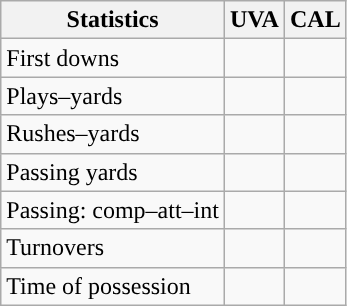<table class="wikitable" style="float:left">
<tr>
<th>Statistics</th>
<th>UVA</th>
<th>CAL</th>
</tr>
<tr>
<td>First downs</td>
<td></td>
<td></td>
</tr>
<tr>
<td>Plays–yards</td>
<td></td>
<td></td>
</tr>
<tr>
<td>Rushes–yards</td>
<td></td>
<td></td>
</tr>
<tr>
<td>Passing yards</td>
<td></td>
<td></td>
</tr>
<tr>
<td>Passing: comp–att–int</td>
<td></td>
<td></td>
</tr>
<tr>
<td>Turnovers</td>
<td></td>
<td></td>
</tr>
<tr>
<td>Time of possession</td>
<td></td>
<td></td>
</tr>
</table>
